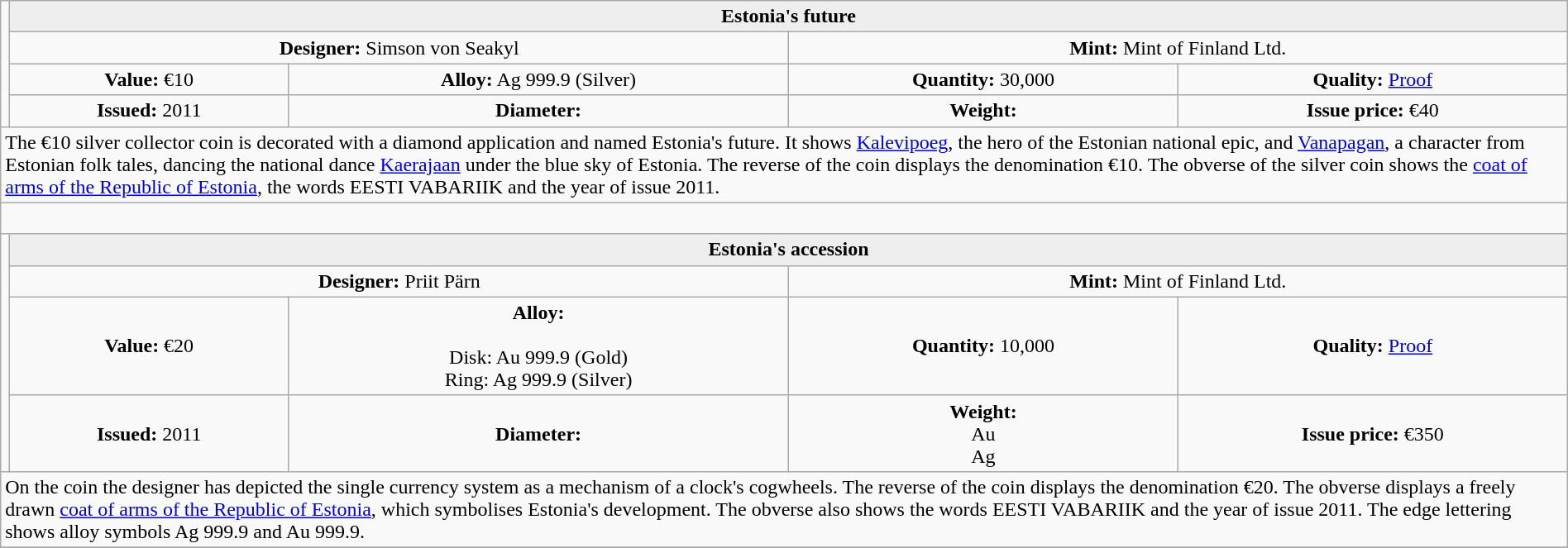<table class="wikitable" width=100%>
<tr>
<td rowspan=4 width="330px" nowrap align=center></td>
<th colspan="4" align=center style="background:#eeeeee;">Estonia's future</th>
</tr>
<tr>
<td colspan="2" width="50%" align=center><strong>Designer:</strong> Simson von Seakyl</td>
<td colspan="2" width="50%" align=center><strong>Mint:</strong> Mint of Finland Ltd.</td>
</tr>
<tr>
<td align=center><strong>Value:</strong> €10</td>
<td align=center><strong>Alloy:</strong> Ag 999.9 (Silver)</td>
<td align=center><strong>Quantity:</strong> 30,000</td>
<td align=center><strong>Quality:</strong> <a href='#'>Proof</a></td>
</tr>
<tr>
<td align=center><strong>Issued:</strong> 2011</td>
<td align=center><strong>Diameter:</strong> </td>
<td align=center><strong>Weight:</strong> </td>
<td align=center><strong>Issue price:</strong> €40</td>
</tr>
<tr>
<td colspan="5" align=left>The €10 silver collector coin is decorated with a diamond application and named Estonia's future. It shows <a href='#'>Kalevipoeg</a>, the hero of the Estonian national epic, and <a href='#'>Vanapagan</a>, a character from Estonian folk tales, dancing the national dance <a href='#'>Kaerajaan</a> under the blue sky of Estonia. The reverse of the coin displays the denomination €10. The obverse of the silver coin shows the <a href='#'>coat of arms of the Republic of Estonia</a>, the words EESTI VABARIIK and the year of issue 2011.</td>
</tr>
<tr>
<td colspan="5" align=left> </td>
</tr>
<tr>
<td rowspan=4 width="330px" nowrap align=center></td>
<th colspan="4" align=center style="background:#eeeeee;">Estonia's accession</th>
</tr>
<tr>
<td colspan="2" width="50%" align=center><strong>Designer:</strong> Priit Pärn</td>
<td colspan="2" width="50%" align=center><strong>Mint:</strong> Mint of Finland Ltd.</td>
</tr>
<tr>
<td align=center><strong>Value:</strong> €20</td>
<td align=center><strong>Alloy:</strong> <br><br>Disk: Au 999.9 (Gold) <br>
Ring: Ag 999.9 (Silver)</td>
<td align=center><strong>Quantity:</strong> 10,000</td>
<td align=center><strong>Quality:</strong> <a href='#'>Proof</a></td>
</tr>
<tr>
<td align=center><strong>Issued:</strong> 2011</td>
<td align=center><strong>Diameter:</strong> </td>
<td align=center><strong>Weight:</strong> <br>Au <br>Ag </td>
<td align=center><strong>Issue price:</strong> €350</td>
</tr>
<tr>
<td colspan="5" align=left>On the coin the designer has depicted the single currency system as a mechanism of a clock's cogwheels. The reverse of the coin displays the denomination €20. The obverse displays a freely drawn <a href='#'>coat of arms of the Republic of Estonia</a>, which symbolises Estonia's development. The obverse also shows the words EESTI VABARIIK and the year of issue 2011. The edge lettering shows alloy symbols Ag 999.9 and Au 999.9.</td>
</tr>
<tr>
</tr>
</table>
